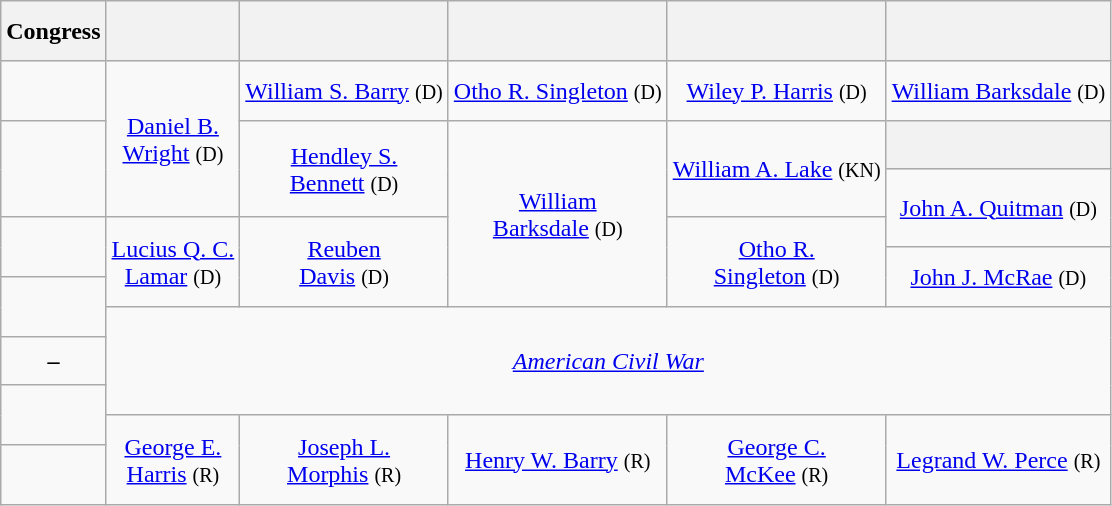<table class=wikitable style=text-align:center>
<tr style="height:2.5em">
<th>Congress</th>
<th></th>
<th></th>
<th></th>
<th></th>
<th></th>
</tr>
<tr style="height:2.5em">
<td><strong></strong> </td>
<td rowspan=3 ><a href='#'>Daniel B.<br>Wright</a> <small>(D)</small></td>
<td><a href='#'>William S. Barry</a> <small>(D)</small></td>
<td><a href='#'>Otho R. Singleton</a> <small>(D)</small></td>
<td><a href='#'>Wiley P. Harris</a> <small>(D)</small></td>
<td><a href='#'>William Barksdale</a> <small>(D)</small></td>
</tr>
<tr style="height:2em">
<td rowspan=2><strong></strong> </td>
<td rowspan=2 ><a href='#'>Hendley S.<br>Bennett</a> <small>(D)</small></td>
<td rowspan=5 ><a href='#'>William<br>Barksdale</a> <small>(D)</small></td>
<td rowspan=2 ><a href='#'>William A. Lake</a> <small>(KN)</small></td>
<th></th>
</tr>
<tr style="height:2em">
<td rowspan=2 ><a href='#'>John A. Quitman</a> <small>(D)</small></td>
</tr>
<tr style="height:1.25em">
<td rowspan=2><strong></strong> </td>
<td rowspan=3 ><a href='#'>Lucius Q. C.<br>Lamar</a> <small>(D)</small></td>
<td rowspan=3 ><a href='#'>Reuben<br>Davis</a> <small>(D)</small></td>
<td rowspan=3 ><a href='#'>Otho R.<br>Singleton</a> <small>(D)</small></td>
</tr>
<tr style="height:1.25em">
<td rowspan=2 ><a href='#'>John J. McRae</a> <small>(D)</small></td>
</tr>
<tr style="height:1.25em">
<td rowspan=2><strong></strong> </td>
</tr>
<tr style="height:1.25em">
<td rowspan=3 colspan=5><em><a href='#'>American Civil War</a></em></td>
</tr>
<tr style="height:2em">
<td><strong>–</strong><br></td>
</tr>
<tr style="height:1.25em">
<td rowspan=2><strong></strong> </td>
</tr>
<tr style="height:1.25em">
<td rowspan=2 ><a href='#'>George E.<br>Harris</a> <small>(R)</small></td>
<td rowspan=2 ><a href='#'>Joseph L.<br>Morphis</a> <small>(R)</small></td>
<td rowspan=2 ><a href='#'>Henry W. Barry</a> <small>(R)</small></td>
<td rowspan=2 ><a href='#'>George C.<br>McKee</a> <small>(R)</small></td>
<td rowspan=2 ><a href='#'>Legrand W. Perce</a> <small>(R)</small></td>
</tr>
<tr style="height:2.5em">
<td><strong></strong> </td>
</tr>
</table>
